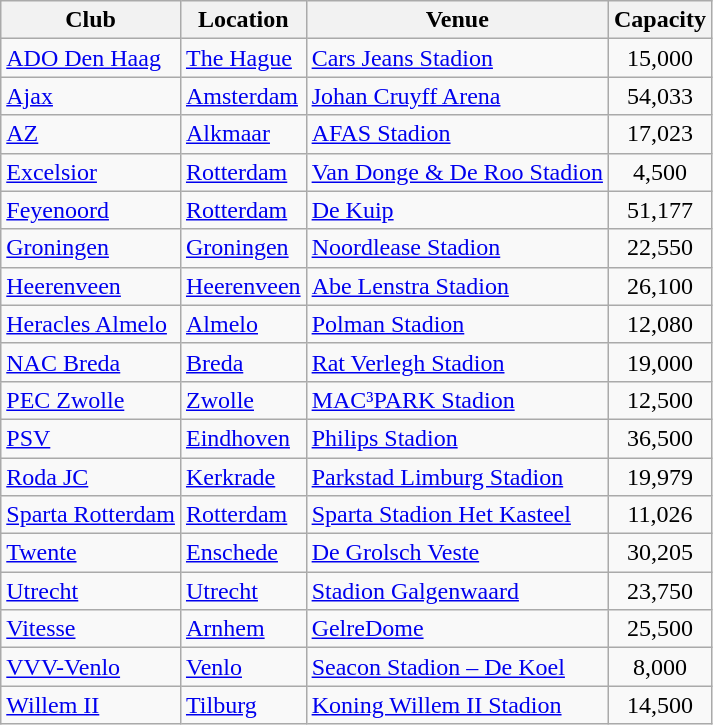<table class="wikitable sortable">
<tr>
<th>Club</th>
<th>Location</th>
<th>Venue</th>
<th>Capacity</th>
</tr>
<tr>
<td><a href='#'>ADO Den Haag</a></td>
<td><a href='#'>The Hague</a></td>
<td><a href='#'>Cars Jeans Stadion</a></td>
<td align="center">15,000</td>
</tr>
<tr>
<td><a href='#'>Ajax</a></td>
<td><a href='#'>Amsterdam</a></td>
<td><a href='#'>Johan Cruyff Arena</a></td>
<td align="center">54,033</td>
</tr>
<tr>
<td><a href='#'>AZ</a></td>
<td><a href='#'>Alkmaar</a></td>
<td><a href='#'>AFAS Stadion</a></td>
<td align="center">17,023</td>
</tr>
<tr>
<td><a href='#'>Excelsior</a></td>
<td><a href='#'>Rotterdam</a></td>
<td><a href='#'>Van Donge & De Roo Stadion</a></td>
<td align="center">4,500</td>
</tr>
<tr>
<td><a href='#'>Feyenoord</a></td>
<td><a href='#'>Rotterdam</a></td>
<td><a href='#'>De Kuip</a></td>
<td align="center">51,177</td>
</tr>
<tr>
<td><a href='#'>Groningen</a></td>
<td><a href='#'>Groningen</a></td>
<td><a href='#'>Noordlease Stadion</a></td>
<td align="center">22,550</td>
</tr>
<tr>
<td><a href='#'>Heerenveen</a></td>
<td><a href='#'>Heerenveen</a></td>
<td><a href='#'>Abe Lenstra Stadion</a></td>
<td align="center">26,100</td>
</tr>
<tr>
<td><a href='#'>Heracles Almelo</a></td>
<td><a href='#'>Almelo</a></td>
<td><a href='#'>Polman Stadion</a></td>
<td align="center">12,080</td>
</tr>
<tr>
<td><a href='#'>NAC Breda</a></td>
<td><a href='#'>Breda</a></td>
<td><a href='#'>Rat Verlegh Stadion</a></td>
<td align="center">19,000</td>
</tr>
<tr>
<td><a href='#'>PEC Zwolle</a></td>
<td><a href='#'>Zwolle</a></td>
<td><a href='#'>MAC³PARK Stadion</a></td>
<td align="center">12,500</td>
</tr>
<tr>
<td><a href='#'>PSV</a></td>
<td><a href='#'>Eindhoven</a></td>
<td><a href='#'>Philips Stadion</a></td>
<td align="center">36,500</td>
</tr>
<tr>
<td><a href='#'>Roda JC</a></td>
<td><a href='#'>Kerkrade</a></td>
<td><a href='#'>Parkstad Limburg Stadion</a></td>
<td align="center">19,979</td>
</tr>
<tr>
<td><a href='#'>Sparta Rotterdam</a></td>
<td><a href='#'>Rotterdam</a></td>
<td><a href='#'>Sparta Stadion Het Kasteel</a></td>
<td align="center">11,026</td>
</tr>
<tr>
<td><a href='#'>Twente</a></td>
<td><a href='#'>Enschede</a></td>
<td><a href='#'>De Grolsch Veste</a></td>
<td align="center">30,205</td>
</tr>
<tr>
<td><a href='#'>Utrecht</a></td>
<td><a href='#'>Utrecht</a></td>
<td><a href='#'>Stadion Galgenwaard</a></td>
<td align="center">23,750</td>
</tr>
<tr>
<td><a href='#'>Vitesse</a></td>
<td><a href='#'>Arnhem</a></td>
<td><a href='#'>GelreDome</a></td>
<td align="center">25,500</td>
</tr>
<tr>
<td><a href='#'>VVV-Venlo</a></td>
<td><a href='#'>Venlo</a></td>
<td><a href='#'>Seacon Stadion – De Koel</a></td>
<td align="center">8,000</td>
</tr>
<tr>
<td><a href='#'>Willem II</a></td>
<td><a href='#'>Tilburg</a></td>
<td><a href='#'>Koning Willem II Stadion</a></td>
<td align="center">14,500</td>
</tr>
</table>
